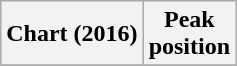<table class="wikitable sortable plainrowheaders" style="text-align:center">
<tr>
<th scope="col">Chart (2016)</th>
<th scope="col">Peak<br> position</th>
</tr>
<tr>
</tr>
</table>
